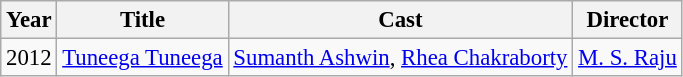<table class="wikitable" style="font-size: 95%;">
<tr>
<th>Year</th>
<th>Title</th>
<th>Cast</th>
<th>Director</th>
</tr>
<tr>
<td>2012</td>
<td><a href='#'>Tuneega Tuneega</a></td>
<td><a href='#'>Sumanth Ashwin</a>, <a href='#'>Rhea Chakraborty</a></td>
<td><a href='#'>M. S. Raju</a></td>
</tr>
</table>
